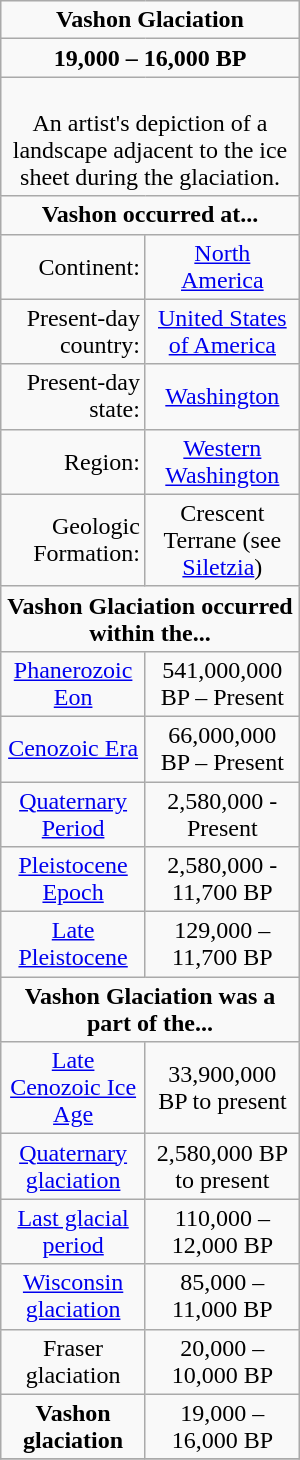<table class="wikitable" align="right" width="40%" style="margin-left:5px; width: 200px">
<tr>
<td colspan=2 align="center"><strong>Vashon Glaciation</strong></td>
</tr>
<tr>
<td colspan=2 align="center"><strong>19,000 – 16,000 BP</strong></td>
</tr>
<tr>
<td colspan=2 align="center"><br>An artist's depiction of a landscape adjacent to the ice sheet during the glaciation.</td>
</tr>
<tr>
<td colspan=2 align="center"><strong>Vashon occurred at...</strong></td>
</tr>
<tr>
<td align="right">Continent:</td>
<td align="center"><a href='#'>North America</a></td>
</tr>
<tr>
<td align="right">Present-day country:</td>
<td align="center"><a href='#'>United States of America</a></td>
</tr>
<tr>
<td align="right">Present-day state:</td>
<td align="center"><a href='#'>Washington</a></td>
</tr>
<tr>
<td align="right">Region:</td>
<td align="center"><a href='#'>Western Washington</a></td>
</tr>
<tr>
<td align="right">Geologic Formation:</td>
<td align="center">Crescent Terrane (see <a href='#'>Siletzia</a>)</td>
</tr>
<tr>
<td colspan=2 align="center"><strong>Vashon Glaciation occurred within the...</strong></td>
</tr>
<tr>
<td align="center"><a href='#'>Phanerozoic Eon</a></td>
<td align="center">541,000,000 BP – Present</td>
</tr>
<tr>
<td align="center"><a href='#'>Cenozoic Era</a></td>
<td align="center">66,000,000 BP – Present</td>
</tr>
<tr>
<td align="center"><a href='#'>Quaternary Period</a></td>
<td align="center">2,580,000 - Present</td>
</tr>
<tr>
<td align="center"><a href='#'>Pleistocene Epoch</a></td>
<td align="center">2,580,000 - 11,700 BP</td>
</tr>
<tr>
<td align="center"><a href='#'>Late Pleistocene</a></td>
<td align="center">129,000 – 11,700 BP</td>
</tr>
<tr>
<td colspan=3 align="center"><strong>Vashon Glaciation was a part of the...</strong></td>
</tr>
<tr>
<td align="center"><a href='#'>Late Cenozoic Ice Age</a></td>
<td align="center">33,900,000 BP to present</td>
</tr>
<tr>
<td align="center"><a href='#'>Quaternary glaciation</a></td>
<td align="center">2,580,000 BP to present</td>
</tr>
<tr>
<td align="center"><a href='#'>Last glacial period</a></td>
<td align="center">110,000 – 12,000 BP</td>
</tr>
<tr>
<td align="center"><a href='#'>Wisconsin glaciation</a></td>
<td align="center">85,000 – 11,000 BP</td>
</tr>
<tr>
<td align="center">Fraser glaciation</td>
<td align="center">20,000 – 10,000 BP</td>
</tr>
<tr>
<td align="center"><strong>Vashon glaciation</strong></td>
<td align="center">19,000 – 16,000 BP</td>
</tr>
<tr>
</tr>
</table>
